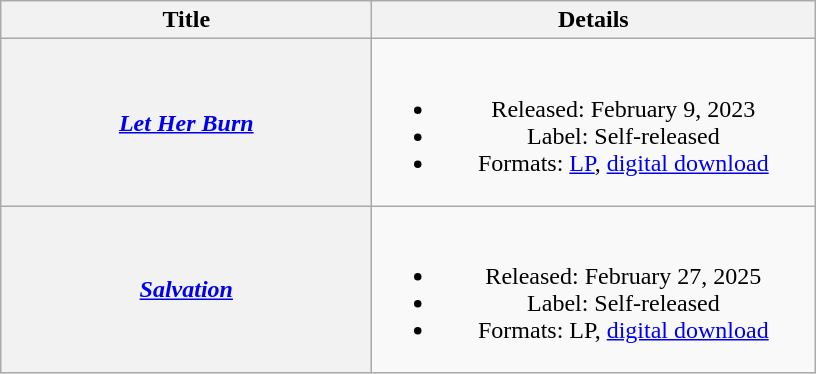<table class="wikitable plainrowheaders" style="text-align:center;">
<tr>
<th style="width:15em;">Title</th>
<th style="width:18em;">Details</th>
</tr>
<tr>
<th scope="row"><em><a href='#'>Let Her Burn</a></em></th>
<td><br><ul><li>Released: February 9, 2023</li><li>Label: Self-released</li><li>Formats: <a href='#'>LP</a>, <a href='#'>digital download</a></li></ul></td>
</tr>
<tr>
<th scope="row"><em><a href='#'>Salvation</a></em></th>
<td><br><ul><li>Released: February 27, 2025</li><li>Label: Self-released</li><li>Formats: LP, <a href='#'>digital download</a></li></ul></td>
</tr>
</table>
